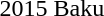<table>
<tr>
<td>2015 Baku<br></td>
<td></td>
<td></td>
<td></td>
</tr>
</table>
